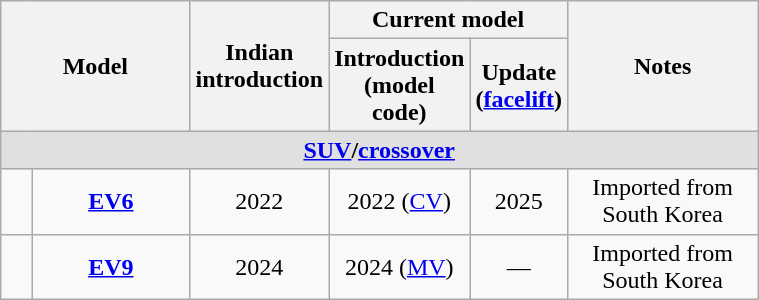<table class="wikitable" style="text-align: center; width: 40%">
<tr>
<th colspan="2" rowspan="2" width="25%">Model</th>
<th rowspan="2" width="10%">Indian introduction</th>
<th colspan="2">Current model</th>
<th rowspan="2">Notes</th>
</tr>
<tr>
<th width="10%">Introduction (model code)</th>
<th width="10%">Update (<a href='#'>facelift</a>)</th>
</tr>
<tr bgcolor="#e0e0e0">
<td colspan="7"><strong><a href='#'>SUV</a>/<a href='#'>crossover</a></strong></td>
</tr>
<tr>
<td></td>
<td><a href='#'><strong>EV6</strong></a></td>
<td>2022</td>
<td>2022 (<a href='#'>CV</a>)</td>
<td>2025</td>
<td>Imported from South Korea</td>
</tr>
<tr>
<td></td>
<td><a href='#'><strong>EV9</strong></a></td>
<td>2024</td>
<td>2024 (<a href='#'>MV</a>)</td>
<td>—</td>
<td>Imported from South Korea</td>
</tr>
</table>
